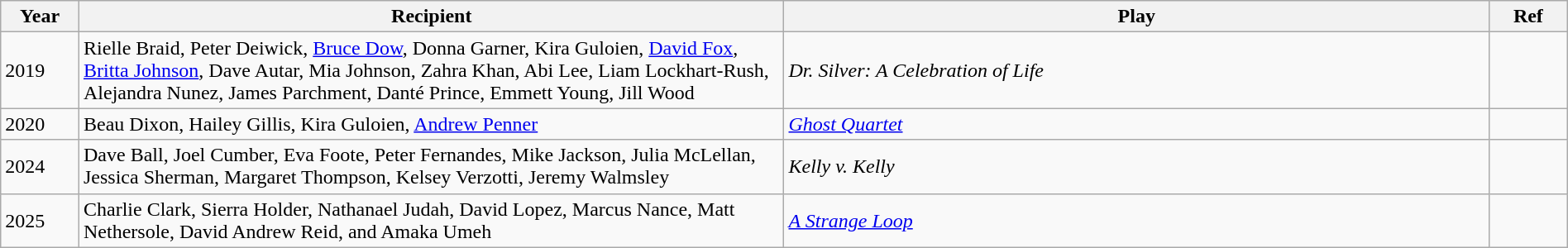<table class = "wikitable sortable" width=100%>
<tr>
<th width=5%>Year</th>
<th width=45%>Recipient</th>
<th width=45%>Play</th>
<th width=5%>Ref</th>
</tr>
<tr>
<td>2019</td>
<td>Rielle Braid, Peter Deiwick, <a href='#'>Bruce Dow</a>, Donna Garner, Kira Guloien, <a href='#'>David Fox</a>, <a href='#'>Britta Johnson</a>, Dave Autar, Mia Johnson, Zahra Khan, Abi Lee, Liam Lockhart-Rush, Alejandra Nunez, James Parchment, Danté Prince, Emmett Young, Jill Wood</td>
<td><em>Dr. Silver: A Celebration of Life</em></td>
<td></td>
</tr>
<tr>
<td>2020</td>
<td>Beau Dixon, Hailey Gillis, Kira Guloien, <a href='#'>Andrew Penner</a></td>
<td><em><a href='#'>Ghost Quartet</a></em></td>
<td></td>
</tr>
<tr>
<td>2024</td>
<td>Dave Ball, Joel Cumber, Eva Foote, Peter Fernandes, Mike Jackson, Julia McLellan, Jessica Sherman, Margaret Thompson, Kelsey Verzotti, Jeremy Walmsley</td>
<td><em>Kelly v. Kelly</em></td>
<td></td>
</tr>
<tr>
<td>2025</td>
<td>Charlie Clark, Sierra Holder, Nathanael Judah, David Lopez, Marcus Nance, Matt Nethersole, David Andrew Reid, and Amaka Umeh</td>
<td><em><a href='#'>A Strange Loop</a></em></td>
<td></td>
</tr>
</table>
